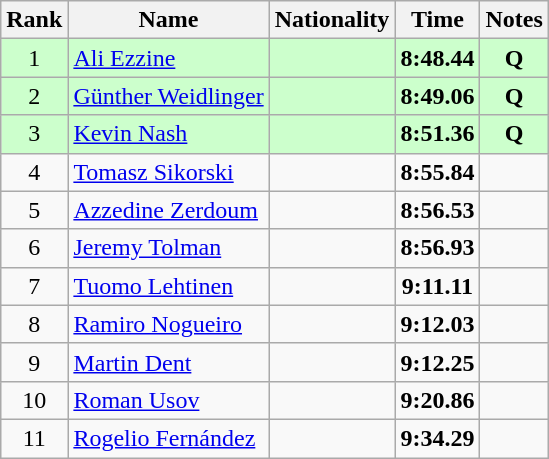<table class="wikitable sortable" style="text-align:center">
<tr>
<th>Rank</th>
<th>Name</th>
<th>Nationality</th>
<th>Time</th>
<th>Notes</th>
</tr>
<tr bgcolor=ccffcc>
<td>1</td>
<td align=left><a href='#'>Ali Ezzine</a></td>
<td align=left></td>
<td><strong>8:48.44</strong></td>
<td><strong>Q</strong></td>
</tr>
<tr bgcolor=ccffcc>
<td>2</td>
<td align=left><a href='#'>Günther Weidlinger</a></td>
<td align=left></td>
<td><strong>8:49.06</strong></td>
<td><strong>Q</strong></td>
</tr>
<tr bgcolor=ccffcc>
<td>3</td>
<td align=left><a href='#'>Kevin Nash</a></td>
<td align=left></td>
<td><strong>8:51.36</strong></td>
<td><strong>Q</strong></td>
</tr>
<tr>
<td>4</td>
<td align=left><a href='#'>Tomasz Sikorski</a></td>
<td align=left></td>
<td><strong>8:55.84</strong></td>
<td></td>
</tr>
<tr>
<td>5</td>
<td align=left><a href='#'>Azzedine Zerdoum</a></td>
<td align=left></td>
<td><strong>8:56.53</strong></td>
<td></td>
</tr>
<tr>
<td>6</td>
<td align=left><a href='#'>Jeremy Tolman</a></td>
<td align=left></td>
<td><strong>8:56.93</strong></td>
<td></td>
</tr>
<tr>
<td>7</td>
<td align=left><a href='#'>Tuomo Lehtinen</a></td>
<td align=left></td>
<td><strong>9:11.11</strong></td>
<td></td>
</tr>
<tr>
<td>8</td>
<td align=left><a href='#'>Ramiro Nogueiro</a></td>
<td align=left></td>
<td><strong>9:12.03</strong></td>
<td></td>
</tr>
<tr>
<td>9</td>
<td align=left><a href='#'>Martin Dent</a></td>
<td align=left></td>
<td><strong>9:12.25</strong></td>
<td></td>
</tr>
<tr>
<td>10</td>
<td align=left><a href='#'>Roman Usov</a></td>
<td align=left></td>
<td><strong>9:20.86</strong></td>
<td></td>
</tr>
<tr>
<td>11</td>
<td align=left><a href='#'>Rogelio Fernández</a></td>
<td align=left></td>
<td><strong>9:34.29</strong></td>
<td></td>
</tr>
</table>
